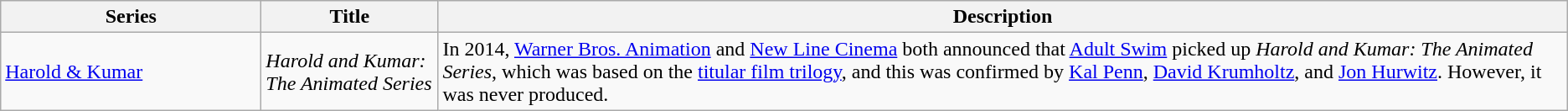<table class="wikitable">
<tr>
<th style="width:150pt;">Series</th>
<th style="width:100pt;">Title</th>
<th>Description</th>
</tr>
<tr>
<td><a href='#'>Harold & Kumar</a></td>
<td><em>Harold and Kumar: The Animated Series</em></td>
<td>In 2014, <a href='#'>Warner Bros. Animation</a> and <a href='#'>New Line Cinema</a> both announced that <a href='#'>Adult Swim</a> picked up <em>Harold and Kumar: The Animated Series</em>, which was based on the <a href='#'>titular film trilogy</a>, and this was confirmed by <a href='#'>Kal Penn</a>, <a href='#'>David Krumholtz</a>, and <a href='#'>Jon Hurwitz</a>. However, it was never produced.</td>
</tr>
</table>
